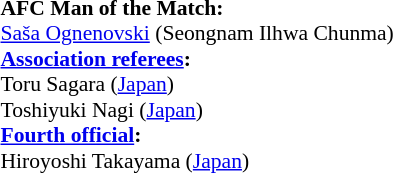<table width=100% style="font-size: 90%">
<tr>
<td><br><strong>AFC Man of the Match:</strong>
<br> <a href='#'>Saša Ognenovski</a> (Seongnam Ilhwa Chunma)<br><strong><a href='#'>Association referees</a>:</strong>
<br>Toru Sagara (<a href='#'>Japan</a>)
<br>Toshiyuki Nagi (<a href='#'>Japan</a>)
<br><strong><a href='#'>Fourth official</a>:</strong>
<br>Hiroyoshi Takayama (<a href='#'>Japan</a>)</td>
</tr>
</table>
